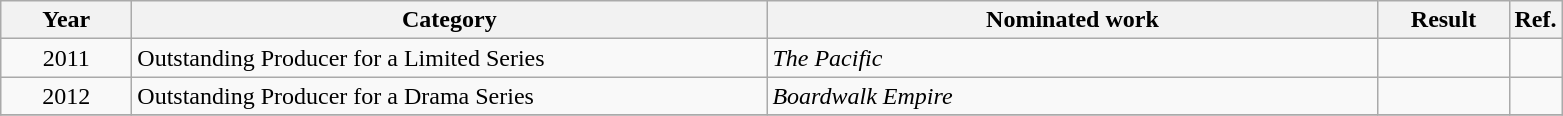<table class=wikitable>
<tr>
<th scope="col" style="width:5em;">Year</th>
<th scope="col" style="width:26em;">Category</th>
<th scope="col" style="width:25em;">Nominated work</th>
<th scope="col" style="width:5em;">Result</th>
<th>Ref.</th>
</tr>
<tr>
<td style="text-align:center;">2011</td>
<td>Outstanding Producer for a Limited Series</td>
<td><em>The Pacific</em></td>
<td></td>
<td></td>
</tr>
<tr>
<td style="text-align:center;">2012</td>
<td>Outstanding Producer for a Drama Series</td>
<td><em>Boardwalk Empire</em></td>
<td></td>
<td></td>
</tr>
<tr>
</tr>
</table>
